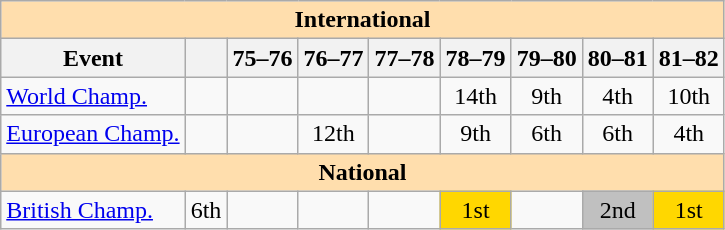<table class="wikitable" style="text-align:center">
<tr>
<th style="background-color: #ffdead; " colspan=9 align=center>International</th>
</tr>
<tr>
<th>Event</th>
<th></th>
<th>75–76</th>
<th>76–77</th>
<th>77–78</th>
<th>78–79</th>
<th>79–80</th>
<th>80–81</th>
<th>81–82</th>
</tr>
<tr>
<td align=left><a href='#'>World Champ.</a></td>
<td></td>
<td></td>
<td></td>
<td></td>
<td>14th</td>
<td>9th</td>
<td>4th</td>
<td>10th</td>
</tr>
<tr>
<td align=left><a href='#'>European Champ.</a></td>
<td></td>
<td></td>
<td>12th</td>
<td></td>
<td>9th</td>
<td>6th</td>
<td>6th</td>
<td>4th</td>
</tr>
<tr>
<th style="background-color: #ffdead; " colspan=9 align=center>National</th>
</tr>
<tr>
<td align=left><a href='#'>British Champ.</a></td>
<td>6th</td>
<td></td>
<td></td>
<td></td>
<td bgcolor=gold>1st</td>
<td></td>
<td bgcolor=silver>2nd</td>
<td bgcolor=gold>1st</td>
</tr>
</table>
